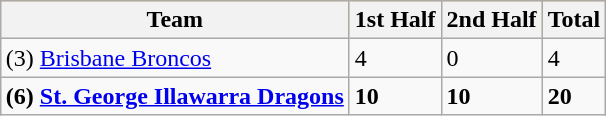<table class="wikitable" style="margin:1em auto;">
<tr bgcolor="#FFCC33">
<th>Team</th>
<th>1st Half</th>
<th>2nd Half</th>
<th>Total</th>
</tr>
<tr>
<td>(3) <a href='#'>Brisbane Broncos</a></td>
<td>4</td>
<td>0</td>
<td>4</td>
</tr>
<tr>
<td><strong>(6) <a href='#'>St. George Illawarra Dragons</a></strong></td>
<td><strong>10</strong></td>
<td><strong>10</strong></td>
<td><strong>20</strong></td>
</tr>
</table>
